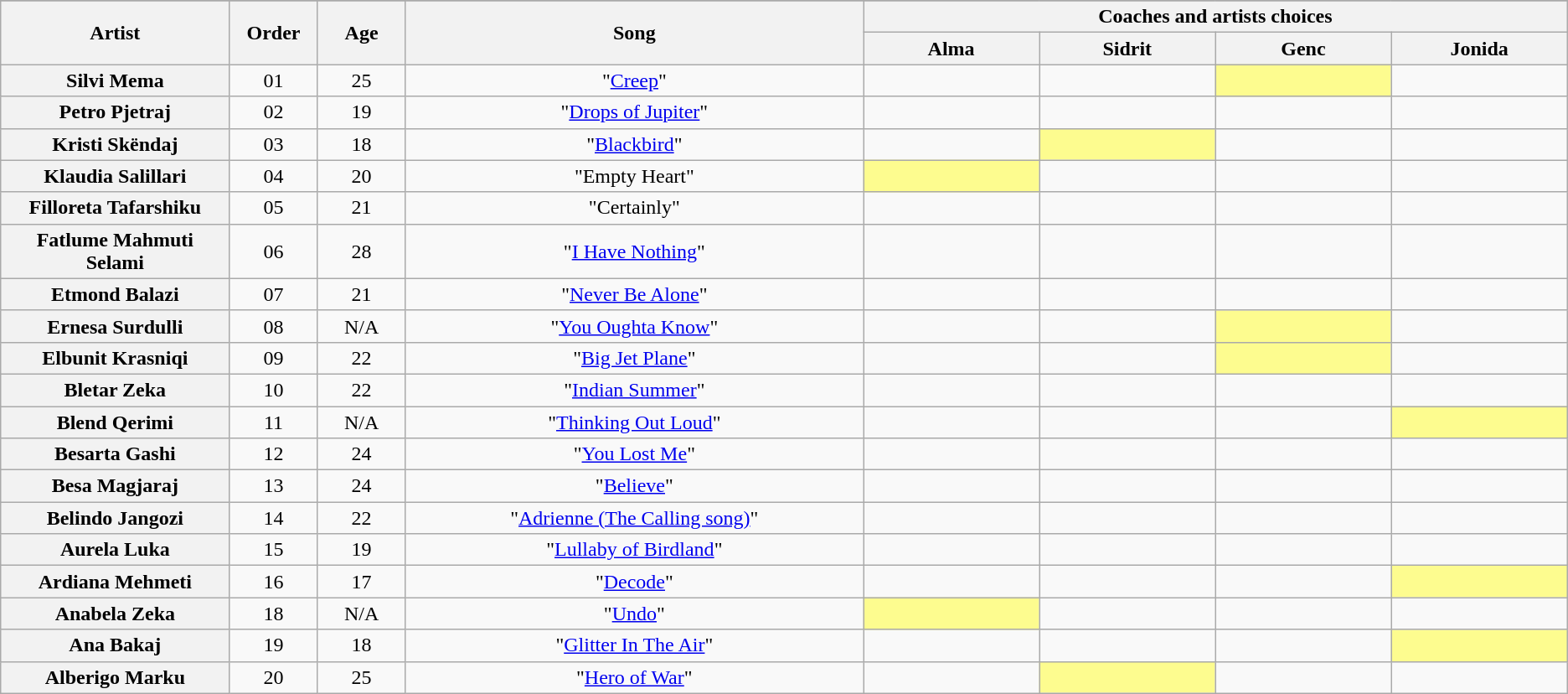<table class="wikitable plainrowheaders" style="text-align:center;">
<tr>
</tr>
<tr>
<th scope="col" rowspan="2" style="width:13%;">Artist</th>
<th scope="col" rowspan="2" style="width:05%;">Order</th>
<th scope="col" rowspan="2" style="width:05%;">Age</th>
<th scope="col" rowspan="2" style="width:26%;">Song</th>
<th colspan="4" style="width:40%;">Coaches and artists choices</th>
</tr>
<tr>
<th style="width:10%;">Alma</th>
<th style="width:10%;">Sidrit</th>
<th style="width:10%;">Genc</th>
<th style="width:10%;">Jonida</th>
</tr>
<tr>
<th scope="row">Silvi Mema</th>
<td>01</td>
<td>25</td>
<td>"<a href='#'>Creep</a>"</td>
<td></td>
<td><strong></strong></td>
<td style="background:#fdfc8f;"><strong></strong></td>
<td><strong></strong></td>
</tr>
<tr>
<th scope="row">Petro Pjetraj</th>
<td>02</td>
<td>19</td>
<td>"<a href='#'>Drops of Jupiter</a>"</td>
<td></td>
<td></td>
<td></td>
<td></td>
</tr>
<tr>
<th scope="row">Kristi Skëndaj</th>
<td>03</td>
<td>18</td>
<td>"<a href='#'>Blackbird</a>"</td>
<td></td>
<td style="background:#fdfc8f;"><strong></strong></td>
<td></td>
<td></td>
</tr>
<tr>
<th scope="row">Klaudia Salillari</th>
<td>04</td>
<td>20</td>
<td>"Empty Heart"</td>
<td style="background:#fdfc8f;"><strong></strong></td>
<td></td>
<td></td>
<td></td>
</tr>
<tr>
<th scope="row">Filloreta Tafarshiku</th>
<td>05</td>
<td>21</td>
<td>"Certainly"</td>
<td></td>
<td></td>
<td></td>
<td></td>
</tr>
<tr>
<th scope="row">Fatlume Mahmuti Selami</th>
<td>06</td>
<td>28</td>
<td>"<a href='#'>I Have Nothing</a>"</td>
<td></td>
<td></td>
<td></td>
<td></td>
</tr>
<tr>
<th scope="row">Etmond Balazi</th>
<td>07</td>
<td>21</td>
<td>"<a href='#'>Never Be Alone</a>"</td>
<td></td>
<td></td>
<td></td>
<td></td>
</tr>
<tr>
<th scope="row">Ernesa Surdulli</th>
<td>08</td>
<td>N/A</td>
<td>"<a href='#'>You Oughta Know</a>"</td>
<td><strong></strong></td>
<td><strong></strong></td>
<td style="background:#fdfc8f;"><strong></strong></td>
<td><strong></strong></td>
</tr>
<tr>
<th scope="row">Elbunit Krasniqi</th>
<td>09</td>
<td>22</td>
<td>"<a href='#'>Big Jet Plane</a>"</td>
<td><strong></strong></td>
<td><strong></strong></td>
<td style="background:#fdfc8f;"><strong></strong></td>
<td><strong></strong></td>
</tr>
<tr>
<th scope="row">Bletar Zeka</th>
<td>10</td>
<td>22</td>
<td>"<a href='#'>Indian Summer</a>"</td>
<td></td>
<td></td>
<td></td>
<td></td>
</tr>
<tr>
<th scope="row">Blend Qerimi</th>
<td>11</td>
<td>N/A</td>
<td>"<a href='#'>Thinking Out Loud</a>"</td>
<td></td>
<td><strong></strong></td>
<td></td>
<td style="background:#fdfc8f;"><strong></strong></td>
</tr>
<tr>
<th scope="row">Besarta Gashi</th>
<td>12</td>
<td>24</td>
<td>"<a href='#'>You Lost Me</a>"</td>
<td></td>
<td></td>
<td></td>
<td></td>
</tr>
<tr>
<th scope="row">Besa Magjaraj</th>
<td>13</td>
<td>24</td>
<td>"<a href='#'>Believe</a>"</td>
<td></td>
<td></td>
<td></td>
<td></td>
</tr>
<tr>
<th scope="row">Belindo Jangozi</th>
<td>14</td>
<td>22</td>
<td>"<a href='#'>Adrienne (The Calling song)</a>"</td>
<td></td>
<td></td>
<td></td>
<td></td>
</tr>
<tr>
<th scope="row">Aurela Luka</th>
<td>15</td>
<td>19</td>
<td>"<a href='#'>Lullaby of Birdland</a>" </td>
<td></td>
<td></td>
<td></td>
<td></td>
</tr>
<tr>
<th scope="row">Ardiana Mehmeti</th>
<td>16</td>
<td>17</td>
<td>"<a href='#'>Decode</a>"</td>
<td></td>
<td></td>
<td></td>
<td style="background:#fdfc8f;"><strong></strong></td>
</tr>
<tr>
<th scope="row">Anabela Zeka</th>
<td>18</td>
<td>N/A</td>
<td>"<a href='#'>Undo</a>"</td>
<td style="background:#fdfc8f;"><strong></strong></td>
<td></td>
<td></td>
<td></td>
</tr>
<tr>
<th scope="row">Ana Bakaj</th>
<td>19</td>
<td>18</td>
<td>"<a href='#'>Glitter In The Air</a>"</td>
<td><strong></strong></td>
<td><strong></strong></td>
<td><strong></strong></td>
<td style="background:#fdfc8f;"><strong></strong></td>
</tr>
<tr>
<th scope="row">Alberigo Marku</th>
<td>20</td>
<td>25</td>
<td>"<a href='#'>Hero of War</a>"</td>
<td></td>
<td style="background:#fdfc8f;"><strong></strong></td>
<td></td>
<td></td>
</tr>
</table>
